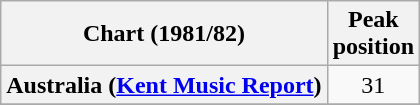<table class="wikitable sortable plainrowheaders">
<tr>
<th scope="col">Chart (1981/82)</th>
<th scope="col">Peak<br>position</th>
</tr>
<tr>
<th scope="row">Australia (<a href='#'>Kent Music Report</a>)</th>
<td style="text-align:center;">31</td>
</tr>
<tr>
</tr>
</table>
